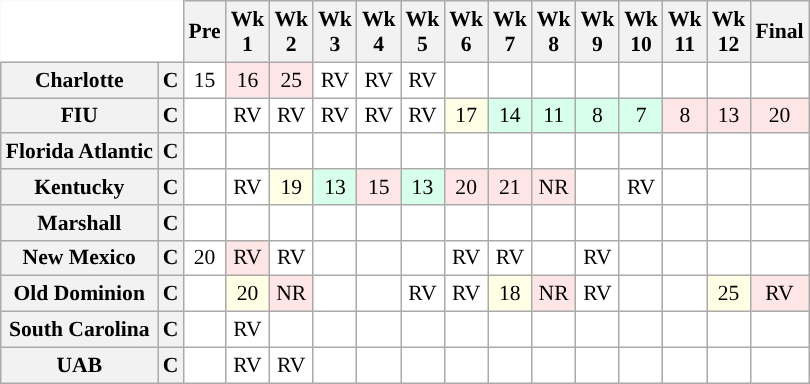<table class="wikitable" style="white-space:nowrap;font-size:90%;">
<tr>
<th colspan=2 style="background:white; border-top-style:hidden; border-left-style:hidden;"> </th>
<th>Pre</th>
<th>Wk<br>1</th>
<th>Wk<br>2</th>
<th>Wk<br>3</th>
<th>Wk<br>4</th>
<th>Wk<br>5</th>
<th>Wk<br>6</th>
<th>Wk<br>7</th>
<th>Wk<br>8</th>
<th>Wk<br>9</th>
<th>Wk<br>10</th>
<th>Wk<br>11</th>
<th>Wk<br>12</th>
<th>Final</th>
</tr>
<tr style="text-align:center;">
<th>Charlotte</th>
<th>C</th>
<td style="background:#FFF;"> 15</td>
<td style="background:#FFE6E6;"> 16</td>
<td style="background:#FFE6E6;"> 25</td>
<td style="background:#FFF;"> RV</td>
<td style="background:#FFF;"> RV</td>
<td style="background:#FFF;"> RV</td>
<td style="background:#FFF;"></td>
<td style="background:#FFF;"></td>
<td style="background:#FFF;"></td>
<td style="background:#FFF;"></td>
<td style="background:#FFF;"></td>
<td style="background:#FFF;"></td>
<td style="background:#FFF;"></td>
<td style="background:#FFF;"></td>
</tr>
<tr style="text-align:center;">
<th>FIU</th>
<th>C</th>
<td style="background:#FFF;"></td>
<td style="background:#FFF;"> RV</td>
<td style="background:#FFF;"> RV</td>
<td style="background:#FFF;"> RV</td>
<td style="background:#FFF;"> RV</td>
<td style="background:#FFF;"> RV</td>
<td style="background:#FFFFE6;"> 17</td>
<td style="background:#D8FFEB;"> 14</td>
<td style="background:#D8FFEB;"> 11</td>
<td style="background:#D8FFEB;"> 8</td>
<td style="background:#D8FFEB;"> 7</td>
<td style="background:#FFE6E6;"> 8</td>
<td style="background:#FFE6E6;"> 13</td>
<td style="background:#FFE6E6;"> 20</td>
</tr>
<tr style="text-align:center;">
<th>Florida Atlantic</th>
<th>C</th>
<td style="background:#FFF;"></td>
<td style="background:#FFF;"></td>
<td style="background:#FFF;"></td>
<td style="background:#FFF;"></td>
<td style="background:#FFF;"></td>
<td style="background:#FFF;"></td>
<td style="background:#FFF;"></td>
<td style="background:#FFF;"></td>
<td style="background:#FFF;"></td>
<td style="background:#FFF;"></td>
<td style="background:#FFF;"></td>
<td style="background:#FFF;"></td>
<td style="background:#FFF;"></td>
<td style="background:#FFF;"></td>
</tr>
<tr style="text-align:center;">
<th>Kentucky</th>
<th>C</th>
<td style="background:#FFF;"></td>
<td style="background:#FFF;"> RV</td>
<td style="background:#FFFFE6;"> 19</td>
<td style="background:#D8FFEB;"> 13</td>
<td style="background:#FFE6E6;"> 15</td>
<td style="background:#D8FFEB;"> 13</td>
<td style="background:#FFE6E6;"> 20</td>
<td style="background:#FFE6E6;"> 21</td>
<td style="background:#FFE6E6;"> NR</td>
<td style="background:#FFF;"></td>
<td style="background:#FFF;"> RV</td>
<td style="background:#FFF;"></td>
<td style="background:#FFF;"></td>
<td style="background:#FFF;"></td>
</tr>
<tr style="text-align:center;">
<th>Marshall</th>
<th>C</th>
<td style="background:#FFF;"></td>
<td style="background:#FFF;"></td>
<td style="background:#FFF;"></td>
<td style="background:#FFF;"></td>
<td style="background:#FFF;"></td>
<td style="background:#FFF;"></td>
<td style="background:#FFF;"></td>
<td style="background:#FFF;"></td>
<td style="background:#FFF;"></td>
<td style="background:#FFF;"></td>
<td style="background:#FFF;"></td>
<td style="background:#FFF;"></td>
<td style="background:#FFF;"></td>
<td style="background:#FFF;"></td>
</tr>
<tr style="text-align:center;">
<th>New Mexico</th>
<th>C</th>
<td style="background:#FFF;"> 20</td>
<td style="background:#FFE6E6;"> RV</td>
<td style="background:#FFF;"> RV</td>
<td style="background:#FFF;"></td>
<td style="background:#FFF;"></td>
<td style="background:#FFF;"></td>
<td style="background:#FFF;"> RV</td>
<td style="background:#FFF;"> RV</td>
<td style="background:#FFF;"></td>
<td style="background:#FFF;"> RV</td>
<td style="background:#FFF;"></td>
<td style="background:#FFF;"></td>
<td style="background:#FFF;"></td>
<td style="background:#FFF;"></td>
</tr>
<tr style="text-align:center;">
<th>Old Dominion</th>
<th>C</th>
<td style="background:#FFF;"></td>
<td style="background:#FFFFE6;"> 20</td>
<td style="background:#FFE6E6;"> NR</td>
<td style="background:#FFF;"></td>
<td style="background:#FFF;"></td>
<td style="background:#FFF;"> RV</td>
<td style="background:#FFF;"> RV</td>
<td style="background:#FFFFE6;"> 18</td>
<td style="background:#FFE6E6;"> NR</td>
<td style="background:#FFF;"> RV</td>
<td style="background:#FFF;"></td>
<td style="background:#FFF;"></td>
<td style="background:#FFFFE6;"> 25</td>
<td style="background:#FFE6E6;"> RV</td>
</tr>
<tr style="text-align:center;">
<th>South Carolina</th>
<th>C</th>
<td style="background:#FFF;"></td>
<td style="background:#FFF;"> RV</td>
<td style="background:#FFF;"></td>
<td style="background:#FFF;"></td>
<td style="background:#FFF;"></td>
<td style="background:#FFF;"></td>
<td style="background:#FFF;"></td>
<td style="background:#FFF;"></td>
<td style="background:#FFF;"></td>
<td style="background:#FFF;"></td>
<td style="background:#FFF;"></td>
<td style="background:#FFF;"></td>
<td style="background:#FFF;"></td>
<td style="background:#FFF;"></td>
</tr>
<tr style="text-align:center;">
<th>UAB</th>
<th>C</th>
<td style="background:#FFF;"></td>
<td style="background:#FFF;"> RV</td>
<td style="background:#FFF;"> RV</td>
<td style="background:#FFF;"></td>
<td style="background:#FFF;"></td>
<td style="background:#FFF;"></td>
<td style="background:#FFF;"></td>
<td style="background:#FFF;"></td>
<td style="background:#FFF;"></td>
<td style="background:#FFF;"></td>
<td style="background:#FFF;"></td>
<td style="background:#FFF;"></td>
<td style="background:#FFF;"></td>
<td style="background:#FFF;"></td>
</tr>
</table>
